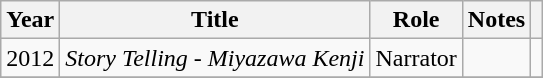<table class="wikitable">
<tr>
<th>Year</th>
<th>Title</th>
<th>Role</th>
<th>Notes</th>
<th></th>
</tr>
<tr>
<td>2012</td>
<td><em>Story Telling - Miyazawa Kenji</em></td>
<td>Narrator</td>
<td></td>
<td></td>
</tr>
<tr>
</tr>
</table>
